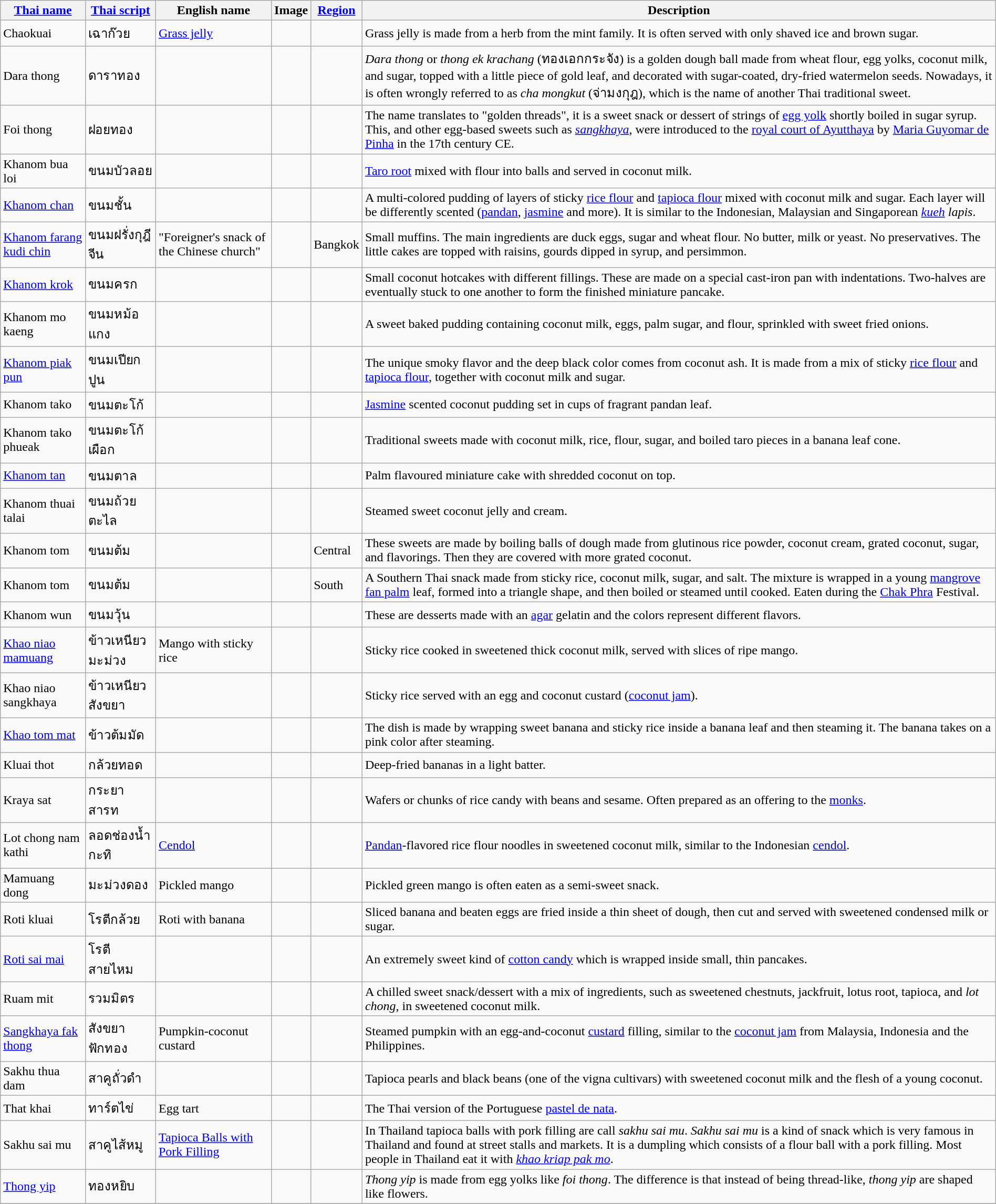<table class="wikitable sortable" style="width:100%;">
<tr>
<th><a href='#'>Thai name</a></th>
<th><a href='#'>Thai script</a></th>
<th>English name</th>
<th>Image</th>
<th><a href='#'>Region</a></th>
<th>Description</th>
</tr>
<tr>
<td>Chaokuai</td>
<td>เฉาก๊วย</td>
<td><a href='#'>Grass jelly</a></td>
<td></td>
<td></td>
<td>Grass jelly is made from a herb from the mint family. It is often served with only shaved ice and brown sugar.</td>
</tr>
<tr>
<td>Dara thong</td>
<td>ดาราทอง</td>
<td></td>
<td></td>
<td></td>
<td><em>Dara thong</em> or <em>thong ek krachang</em> (ทองเอกกระจัง) is a golden dough ball made from wheat flour, egg yolks, coconut milk, and sugar, topped with a little piece of gold leaf, and decorated with sugar-coated, dry-fried watermelon seeds. Nowadays, it is often wrongly referred to as <em>cha mongkut</em> (จ่ามงกุฎ), which is the name of another Thai traditional sweet.</td>
</tr>
<tr>
<td>Foi thong</td>
<td>ฝอยทอง</td>
<td></td>
<td></td>
<td></td>
<td>The name translates to "golden threads", it is a sweet snack or dessert of strings of <a href='#'>egg yolk</a> shortly boiled in sugar syrup. This, and other egg-based sweets such as <a href='#'><em>sangkhaya</em></a>, were introduced to the <a href='#'>royal court of Ayutthaya</a> by <a href='#'>Maria Guyomar de Pinha</a> in the 17th century CE.</td>
</tr>
<tr>
<td>Khanom bua loi</td>
<td>ขนมบัวลอย</td>
<td></td>
<td></td>
<td></td>
<td><a href='#'>Taro root</a> mixed with flour into balls and served in coconut milk.</td>
</tr>
<tr>
<td><a href='#'>Khanom chan</a></td>
<td>ขนมชั้น</td>
<td></td>
<td></td>
<td></td>
<td>A multi-colored pudding of layers of sticky <a href='#'>rice flour</a> and <a href='#'>tapioca flour</a> mixed with coconut milk and sugar. Each layer will be differently scented (<a href='#'>pandan</a>, <a href='#'>jasmine</a> and more). It is similar to the Indonesian, Malaysian and Singaporean <em><a href='#'>kueh</a> lapis</em>.</td>
</tr>
<tr>
<td><a href='#'>Khanom farang kudi chin</a></td>
<td>ขนมฝรั่งกุฎีจีน</td>
<td>"Foreigner's snack of the Chinese church"</td>
<td></td>
<td>Bangkok</td>
<td>Small muffins. The main ingredients are duck eggs, sugar and wheat flour. No butter, milk or yeast. No preservatives. The little cakes are topped with raisins, gourds dipped in syrup, and persimmon.</td>
</tr>
<tr>
<td><a href='#'>Khanom krok</a></td>
<td>ขนมครก</td>
<td></td>
<td></td>
<td></td>
<td>Small coconut hotcakes with different fillings. These are made on a special cast-iron pan with indentations. Two-halves are eventually stuck to one another to form the finished miniature pancake.</td>
</tr>
<tr>
<td>Khanom mo kaeng</td>
<td>ขนมหม้อแกง</td>
<td></td>
<td></td>
<td></td>
<td>A sweet baked pudding containing coconut milk, eggs, palm sugar, and flour, sprinkled with sweet fried onions.</td>
</tr>
<tr>
<td><a href='#'>Khanom piak pun</a></td>
<td>ขนมเปียกปูน</td>
<td></td>
<td></td>
<td></td>
<td>The unique smoky flavor and the deep black color comes from coconut ash. It is made from a mix of sticky <a href='#'>rice flour</a> and <a href='#'>tapioca flour</a>, together with coconut milk and sugar.</td>
</tr>
<tr>
<td>Khanom tako</td>
<td>ขนมตะโก้</td>
<td></td>
<td></td>
<td></td>
<td><a href='#'>Jasmine</a> scented coconut pudding set in cups of fragrant pandan leaf.</td>
</tr>
<tr>
<td>Khanom tako phueak</td>
<td>ขนมตะโก้เผือก</td>
<td></td>
<td></td>
<td></td>
<td>Traditional sweets made with coconut milk, rice, flour, sugar, and boiled taro pieces in a banana leaf cone.</td>
</tr>
<tr>
<td><a href='#'>Khanom tan</a></td>
<td>ขนมตาล</td>
<td></td>
<td></td>
<td></td>
<td>Palm flavoured miniature cake with shredded coconut on top.</td>
</tr>
<tr>
<td>Khanom thuai talai</td>
<td>ขนมถ้วยตะไล</td>
<td></td>
<td></td>
<td></td>
<td>Steamed sweet coconut jelly and cream.</td>
</tr>
<tr>
<td>Khanom tom</td>
<td>ขนมต้ม</td>
<td></td>
<td></td>
<td> Central</td>
<td>These sweets are made by boiling balls of dough made from glutinous rice powder, coconut cream, grated coconut, sugar, and flavorings. Then they are covered with more grated coconut.</td>
</tr>
<tr>
<td>Khanom tom</td>
<td>ขนมต้ม</td>
<td></td>
<td></td>
<td> South</td>
<td>A Southern Thai snack made from sticky rice, coconut milk, sugar, and salt. The mixture is wrapped in a young <a href='#'>mangrove fan palm</a> leaf, formed into a triangle shape, and then boiled or steamed until cooked. Eaten during the <a href='#'>Chak Phra</a> Festival.</td>
</tr>
<tr>
<td>Khanom wun</td>
<td>ขนมวุ้น</td>
<td></td>
<td></td>
<td></td>
<td>These are desserts made with an <a href='#'>agar</a> gelatin and the colors represent different flavors.</td>
</tr>
<tr>
<td><a href='#'>Khao niao mamuang</a></td>
<td>ข้าวเหนียวมะม่วง</td>
<td>Mango with sticky rice</td>
<td></td>
<td></td>
<td>Sticky rice cooked in sweetened thick coconut milk, served with slices of ripe mango.</td>
</tr>
<tr>
<td>Khao niao sangkhaya</td>
<td>ข้าวเหนียวสังขยา</td>
<td></td>
<td></td>
<td></td>
<td>Sticky rice served with an egg and coconut custard (<a href='#'>coconut jam</a>).</td>
</tr>
<tr>
<td><a href='#'>Khao tom mat</a></td>
<td>ข้าวต้มมัด</td>
<td></td>
<td></td>
<td></td>
<td>The dish is made by wrapping sweet banana and sticky rice inside a banana leaf and then steaming it. The banana takes on a pink color after steaming.</td>
</tr>
<tr>
<td>Kluai thot</td>
<td>กล้วยทอด</td>
<td></td>
<td></td>
<td></td>
<td>Deep-fried bananas in a light batter.</td>
</tr>
<tr>
<td>Kraya sat</td>
<td>กระยาสารท</td>
<td></td>
<td></td>
<td></td>
<td>Wafers or chunks of rice candy with beans and sesame. Often prepared as an offering to the <a href='#'>monks</a>.</td>
</tr>
<tr>
<td>Lot chong nam kathi</td>
<td>ลอดช่องน้ำกะทิ</td>
<td><a href='#'>Cendol</a></td>
<td></td>
<td></td>
<td><a href='#'>Pandan</a>-flavored rice flour noodles in sweetened coconut milk, similar to the Indonesian <a href='#'>cendol</a>.</td>
</tr>
<tr>
<td>Mamuang dong</td>
<td>มะม่วงดอง</td>
<td>Pickled mango</td>
<td></td>
<td></td>
<td>Pickled green mango is often eaten as a semi-sweet snack.</td>
</tr>
<tr>
<td>Roti kluai</td>
<td>โรตีกล้วย</td>
<td>Roti with banana</td>
<td></td>
<td></td>
<td>Sliced banana and beaten eggs are fried inside a thin sheet of dough, then cut and served with sweetened condensed milk or sugar.</td>
</tr>
<tr>
<td><a href='#'>Roti sai mai</a></td>
<td>โรตีสายไหม</td>
<td></td>
<td></td>
<td></td>
<td>An extremely sweet kind of <a href='#'>cotton candy</a> which is wrapped inside small, thin pancakes.</td>
</tr>
<tr>
<td>Ruam mit</td>
<td>รวมมิตร</td>
<td></td>
<td></td>
<td></td>
<td>A chilled sweet snack/dessert with a mix of ingredients, such as sweetened chestnuts, jackfruit, lotus root, tapioca, and <em>lot chong</em>, in sweetened coconut milk.</td>
</tr>
<tr>
<td><a href='#'>Sangkhaya fak thong</a></td>
<td>สังขยาฟักทอง</td>
<td>Pumpkin-coconut custard</td>
<td></td>
<td></td>
<td>Steamed pumpkin with an egg-and-coconut <a href='#'>custard</a> filling, similar to the <a href='#'>coconut jam</a> from Malaysia, Indonesia and the Philippines.</td>
</tr>
<tr>
<td>Sakhu thua dam</td>
<td>สาคูถั่วดำ</td>
<td></td>
<td></td>
<td></td>
<td>Tapioca pearls and black beans (one of the vigna cultivars) with sweetened coconut milk and the flesh of a young coconut.</td>
</tr>
<tr>
<td>That khai</td>
<td>ทาร์ตไข่</td>
<td>Egg tart</td>
<td></td>
<td></td>
<td>The Thai version of the Portuguese <a href='#'>pastel de nata</a>.</td>
</tr>
<tr>
<td>Sakhu sai mu</td>
<td>สาคูไส้หมู</td>
<td><a href='#'>Tapioca Balls with Pork Filling</a></td>
<td></td>
<td></td>
<td>In Thailand tapioca balls with pork filling are call <em>sakhu sai mu</em>. <em>Sakhu sai mu</em> is a kind of snack which is very famous in Thailand and found at street stalls and markets. It is a dumpling which consists of a flour ball with a pork filling. Most people in Thailand eat it with <em><a href='#'>khao kriap pak mo</a></em>.</td>
</tr>
<tr>
<td><a href='#'>Thong yip</a></td>
<td>ทองหยิบ</td>
<td></td>
<td></td>
<td></td>
<td><em>Thong yip</em> is made from egg yolks like <em>foi thong</em>. The difference is that instead of being thread-like, <em>thong yip</em> are shaped like flowers.</td>
</tr>
<tr>
</tr>
</table>
